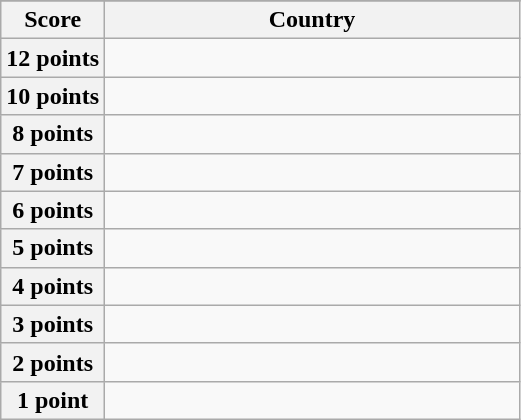<table class="wikitable">
<tr>
</tr>
<tr>
<th scope="col" width="20%">Score</th>
<th scope="col">Country</th>
</tr>
<tr>
<th scope="row">12 points</th>
<td></td>
</tr>
<tr>
<th scope="row">10 points</th>
<td></td>
</tr>
<tr>
<th scope="row">8 points</th>
<td></td>
</tr>
<tr>
<th scope="row">7 points</th>
<td></td>
</tr>
<tr>
<th scope="row">6 points</th>
<td></td>
</tr>
<tr>
<th scope="row">5 points</th>
<td></td>
</tr>
<tr>
<th scope="row">4 points</th>
<td></td>
</tr>
<tr>
<th scope="row">3 points</th>
<td></td>
</tr>
<tr>
<th scope="row">2 points</th>
<td></td>
</tr>
<tr>
<th scope="row">1 point</th>
<td></td>
</tr>
</table>
